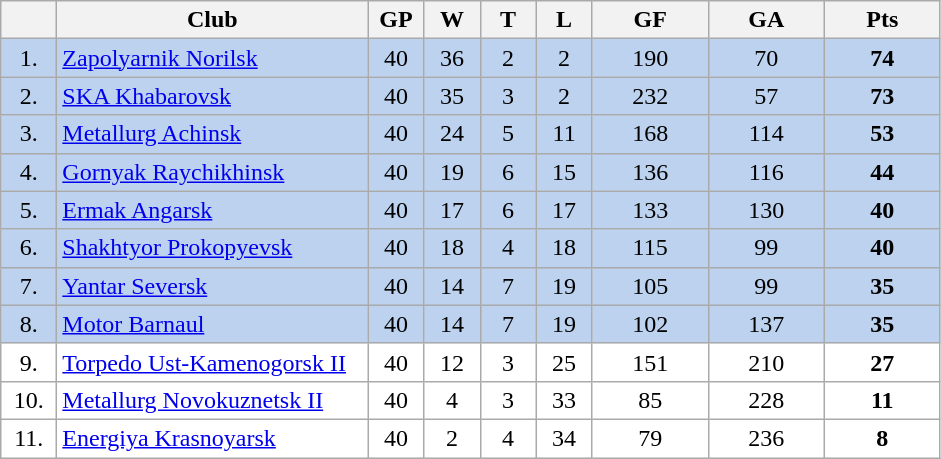<table class="wikitable">
<tr>
<th width="30"></th>
<th width="200">Club</th>
<th width="30">GP</th>
<th width="30">W</th>
<th width="30">T</th>
<th width="30">L</th>
<th width="70">GF</th>
<th width="70">GA</th>
<th width="70">Pts</th>
</tr>
<tr bgcolor="#BCD2EE"  align="center">
<td>1.</td>
<td align="left"><a href='#'>Zapolyarnik Norilsk</a></td>
<td>40</td>
<td>36</td>
<td>2</td>
<td>2</td>
<td>190</td>
<td>70</td>
<td><strong>74</strong></td>
</tr>
<tr bgcolor="#BCD2EE"  align="center">
<td>2.</td>
<td align="left"><a href='#'>SKA Khabarovsk</a></td>
<td>40</td>
<td>35</td>
<td>3</td>
<td>2</td>
<td>232</td>
<td>57</td>
<td><strong>73</strong></td>
</tr>
<tr bgcolor="#BCD2EE"  align="center">
<td>3.</td>
<td align="left"><a href='#'>Metallurg Achinsk</a></td>
<td>40</td>
<td>24</td>
<td>5</td>
<td>11</td>
<td>168</td>
<td>114</td>
<td><strong>53</strong></td>
</tr>
<tr bgcolor="#BCD2EE"  align="center">
<td>4.</td>
<td align="left"><a href='#'>Gornyak Raychikhinsk</a></td>
<td>40</td>
<td>19</td>
<td>6</td>
<td>15</td>
<td>136</td>
<td>116</td>
<td><strong>44</strong></td>
</tr>
<tr bgcolor="#BCD2EE"  align="center">
<td>5.</td>
<td align="left"><a href='#'>Ermak Angarsk</a></td>
<td>40</td>
<td>17</td>
<td>6</td>
<td>17</td>
<td>133</td>
<td>130</td>
<td><strong>40</strong></td>
</tr>
<tr bgcolor="#BCD2EE"  align="center">
<td>6.</td>
<td align="left"><a href='#'>Shakhtyor Prokopyevsk</a></td>
<td>40</td>
<td>18</td>
<td>4</td>
<td>18</td>
<td>115</td>
<td>99</td>
<td><strong>40</strong></td>
</tr>
<tr bgcolor="#BCD2EE"  align="center">
<td>7.</td>
<td align="left"><a href='#'>Yantar Seversk</a></td>
<td>40</td>
<td>14</td>
<td>7</td>
<td>19</td>
<td>105</td>
<td>99</td>
<td><strong>35</strong></td>
</tr>
<tr bgcolor="#BCD2EE"  align="center">
<td>8.</td>
<td align="left"><a href='#'>Motor Barnaul</a></td>
<td>40</td>
<td>14</td>
<td>7</td>
<td>19</td>
<td>102</td>
<td>137</td>
<td><strong>35</strong></td>
</tr>
<tr bgcolor="#FFFFFF" align="center">
<td>9.</td>
<td align="left"><a href='#'>Torpedo Ust-Kamenogorsk II</a></td>
<td>40</td>
<td>12</td>
<td>3</td>
<td>25</td>
<td>151</td>
<td>210</td>
<td><strong>27</strong></td>
</tr>
<tr bgcolor="#FFFFFF" align="center">
<td>10.</td>
<td align="left"><a href='#'>Metallurg Novokuznetsk II</a></td>
<td>40</td>
<td>4</td>
<td>3</td>
<td>33</td>
<td>85</td>
<td>228</td>
<td><strong>11</strong></td>
</tr>
<tr bgcolor="#FFFFFF" align="center">
<td>11.</td>
<td align="left"><a href='#'>Energiya Krasnoyarsk</a></td>
<td>40</td>
<td>2</td>
<td>4</td>
<td>34</td>
<td>79</td>
<td>236</td>
<td><strong>8</strong></td>
</tr>
</table>
